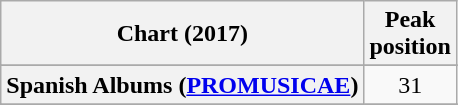<table class="wikitable sortable plainrowheaders" style="text-align:center">
<tr>
<th scope="col">Chart (2017)</th>
<th scope="col">Peak<br> position</th>
</tr>
<tr>
</tr>
<tr>
</tr>
<tr>
</tr>
<tr>
</tr>
<tr>
</tr>
<tr>
</tr>
<tr>
</tr>
<tr>
</tr>
<tr>
</tr>
<tr>
</tr>
<tr>
<th scope="row">Spanish Albums (<a href='#'>PROMUSICAE</a>)</th>
<td>31</td>
</tr>
<tr>
</tr>
<tr>
</tr>
<tr>
</tr>
<tr>
</tr>
<tr>
</tr>
<tr>
</tr>
<tr>
</tr>
<tr>
</tr>
<tr>
</tr>
</table>
